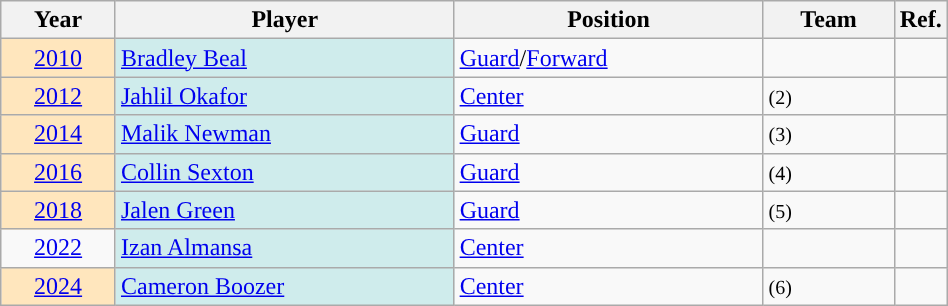<table class="wikitable plainrowheaders sortable" style="width: 50%; text-align:left" summary="Season (sortable), Player (sortable), Position (sortable), Nationality (sortable) and Team (sortable)">
<tr>
<th scope="col">Year</th>
<th scope="col">Player</th>
<th scope="col">Position</th>
<th scope="col">Team</th>
<th width=5%>Ref.</th>
</tr>
<tr>
<td scope="row" style="background-color:#FFE6BD; text-align: center"><a href='#'>2010</a></td>
<td scope="row" style="background-color:#CFECEC"><a href='#'>Bradley Beal</a></td>
<td><a href='#'>Guard</a>/<a href='#'>Forward</a></td>
<td align=left></td>
<td></td>
</tr>
<tr>
<td scope="row" style="background-color:#FFE6BD; text-align: center"><a href='#'>2012</a></td>
<td scope="row" style="background-color:#CFECEC"><a href='#'>Jahlil Okafor</a></td>
<td><a href='#'>Center</a></td>
<td align=left> <small>(2)</small></td>
<td></td>
</tr>
<tr>
<td scope="row" style="background-color:#FFE6BD; text-align: center"><a href='#'>2014</a></td>
<td scope="row" style="background-color:#CFECEC"><a href='#'>Malik Newman</a></td>
<td><a href='#'>Guard</a></td>
<td> <small>(3)</small></td>
<td></td>
</tr>
<tr>
<td scope="row" style="background-color:#FFE6BD; text-align: center"><a href='#'>2016</a></td>
<td scope="row" style="background-color:#CFECEC"><a href='#'>Collin Sexton</a></td>
<td><a href='#'>Guard</a></td>
<td> <small>(4)</small></td>
<td></td>
</tr>
<tr>
<td scope="row" style="background-color:#FFE6BD; text-align: center"><a href='#'>2018</a></td>
<td scope="row" style="background-color:#CFECEC"><a href='#'>Jalen Green</a></td>
<td><a href='#'>Guard</a></td>
<td> <small>(5)</small></td>
<td></td>
</tr>
<tr>
<td scope="row" style="text-align: center"><a href='#'>2022</a></td>
<td scope="row" style="background-color:#CFECEC"><a href='#'>Izan Almansa</a></td>
<td><a href='#'>Center</a></td>
<td></td>
<td></td>
</tr>
<tr>
<td scope="row" style="background-color:#FFE6BD; text-align: center"><a href='#'>2024</a></td>
<td scope="row" style="background-color:#CFECEC"><a href='#'>Cameron Boozer</a></td>
<td><a href='#'>Center</a></td>
<td> <small>(6)</small></td>
<td></td>
</tr>
</table>
